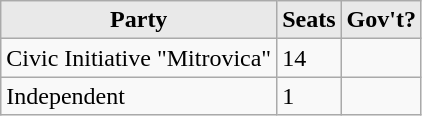<table class="wikitable" style="text-align:left;">
<tr>
<th style="background-color:#E9E9E9" align=left valign=top>Party</th>
<th style="background-color:#E9E9E9">Seats</th>
<th style="background-color:#E9E9E9">Gov't?</th>
</tr>
<tr>
<td>Civic Initiative "Mitrovica"</td>
<td>14</td>
<td></td>
</tr>
<tr>
<td>Independent</td>
<td>1</td>
<td></td>
</tr>
</table>
